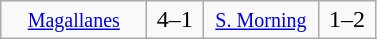<table class="wikitable" style="text-align:center">
<tr>
<td width="90"><small><a href='#'>Magallanes</a></small></td>
<td width="30">4–1</td>
<td width="70"><small><a href='#'>S. Morning</a></small></td>
<td width="30">1–2</td>
</tr>
</table>
